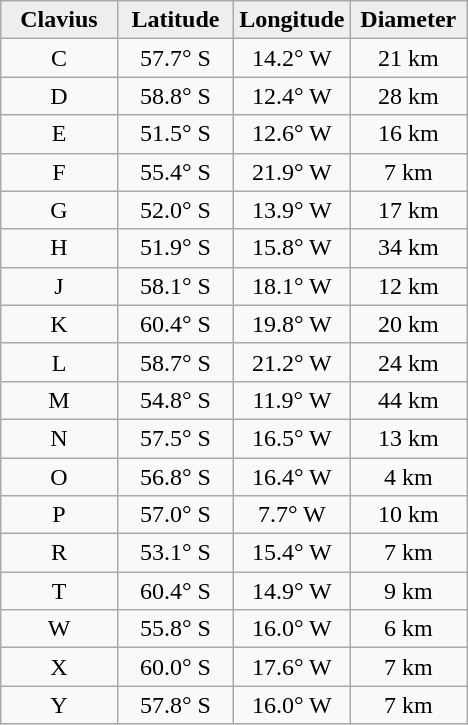<table class="wikitable">
<tr>
<th width="25%" style="background:#eeeeee;">Clavius</th>
<th width="25%" style="background:#eeeeee;">Latitude</th>
<th width="25%" style="background:#eeeeee;">Longitude</th>
<th width="25%" style="background:#eeeeee;">Diameter</th>
</tr>
<tr>
<td align="center">C</td>
<td align="center">57.7° S</td>
<td align="center">14.2° W</td>
<td align="center">21 km</td>
</tr>
<tr>
<td align="center">D</td>
<td align="center">58.8° S</td>
<td align="center">12.4° W</td>
<td align="center">28 km</td>
</tr>
<tr>
<td align="center">E</td>
<td align="center">51.5° S</td>
<td align="center">12.6° W</td>
<td align="center">16 km</td>
</tr>
<tr>
<td align="center">F</td>
<td align="center">55.4° S</td>
<td align="center">21.9° W</td>
<td align="center">7 km</td>
</tr>
<tr>
<td align="center">G</td>
<td align="center">52.0° S</td>
<td align="center">13.9° W</td>
<td align="center">17 km</td>
</tr>
<tr>
<td align="center">H</td>
<td align="center">51.9° S</td>
<td align="center">15.8° W</td>
<td align="center">34 km</td>
</tr>
<tr>
<td align="center">J</td>
<td align="center">58.1° S</td>
<td align="center">18.1° W</td>
<td align="center">12 km</td>
</tr>
<tr>
<td align="center">K</td>
<td align="center">60.4° S</td>
<td align="center">19.8° W</td>
<td align="center">20 km</td>
</tr>
<tr>
<td align="center">L</td>
<td align="center">58.7° S</td>
<td align="center">21.2° W</td>
<td align="center">24 km</td>
</tr>
<tr>
<td align="center">M</td>
<td align="center">54.8° S</td>
<td align="center">11.9° W</td>
<td align="center">44 km</td>
</tr>
<tr>
<td align="center">N</td>
<td align="center">57.5° S</td>
<td align="center">16.5° W</td>
<td align="center">13 km</td>
</tr>
<tr>
<td align="center">O</td>
<td align="center">56.8° S</td>
<td align="center">16.4° W</td>
<td align="center">4 km</td>
</tr>
<tr>
<td align="center">P</td>
<td align="center">57.0° S</td>
<td align="center">7.7° W</td>
<td align="center">10 km</td>
</tr>
<tr>
<td align="center">R</td>
<td align="center">53.1° S</td>
<td align="center">15.4° W</td>
<td align="center">7 km</td>
</tr>
<tr>
<td align="center">T</td>
<td align="center">60.4° S</td>
<td align="center">14.9° W</td>
<td align="center">9 km</td>
</tr>
<tr>
<td align="center">W</td>
<td align="center">55.8° S</td>
<td align="center">16.0° W</td>
<td align="center">6 km</td>
</tr>
<tr>
<td align="center">X</td>
<td align="center">60.0° S</td>
<td align="center">17.6° W</td>
<td align="center">7 km</td>
</tr>
<tr>
<td align="center">Y</td>
<td align="center">57.8° S</td>
<td align="center">16.0° W</td>
<td align="center">7 km</td>
</tr>
</table>
